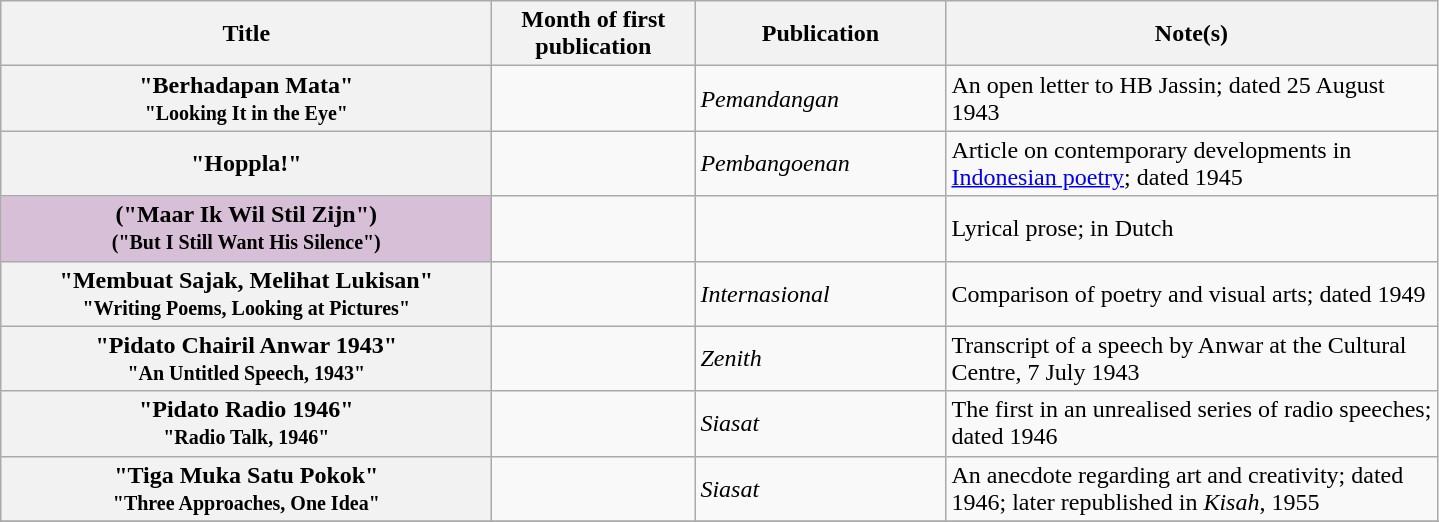<table class="wikitable plainrowheaders sortable" style="margin-right: 0;">
<tr>
<th scope="col"  style="width:20em;">Title</th>
<th scope="col"  style="width:8em;">Month of first publication</th>
<th scope="col" style="width:10em;">Publication</th>
<th scope="col" class="unsortable" style="width:20em;">Note(s)</th>
</tr>
<tr>
<th scope="row">"Berhadapan Mata"<br><small>"Looking It in the Eye"</small></th>
<td></td>
<td><em>Pemandangan</em></td>
<td>An open letter to HB Jassin; dated 25 August 1943</td>
</tr>
<tr>
<th scope="row">"Hoppla!"</th>
<td></td>
<td><em>Pembangoenan</em></td>
<td>Article on contemporary developments in <a href='#'>Indonesian poetry</a>; dated 1945</td>
</tr>
<tr>
<th scope="row" style="background-color: #D8BFD8;">("Maar Ik Wil Stil Zijn")<br><small>("But I Still Want His Silence")</small></th>
<td></td>
<td></td>
<td>Lyrical prose; in Dutch</td>
</tr>
<tr>
<th scope="row">"Membuat Sajak, Melihat Lukisan"<br><small>"Writing Poems, Looking at Pictures"</small></th>
<td></td>
<td><em>Internasional</em></td>
<td>Comparison of poetry and visual arts; dated 1949</td>
</tr>
<tr>
<th scope="row">"Pidato Chairil Anwar 1943"<br><small>"An Untitled Speech, 1943"</small></th>
<td></td>
<td><em>Zenith</em></td>
<td>Transcript of a speech by Anwar at the Cultural Centre, 7 July 1943</td>
</tr>
<tr>
<th scope="row">"Pidato Radio 1946"<br><small>"Radio Talk, 1946"</small></th>
<td></td>
<td><em>Siasat</em></td>
<td>The first in an unrealised series of radio speeches; dated 1946</td>
</tr>
<tr>
<th scope="row">"Tiga Muka Satu Pokok"<br><small>"Three Approaches, One Idea"</small></th>
<td></td>
<td><em>Siasat</em></td>
<td>An anecdote regarding art and creativity; dated 1946; later republished in <em>Kisah</em>, 1955</td>
</tr>
<tr>
</tr>
</table>
